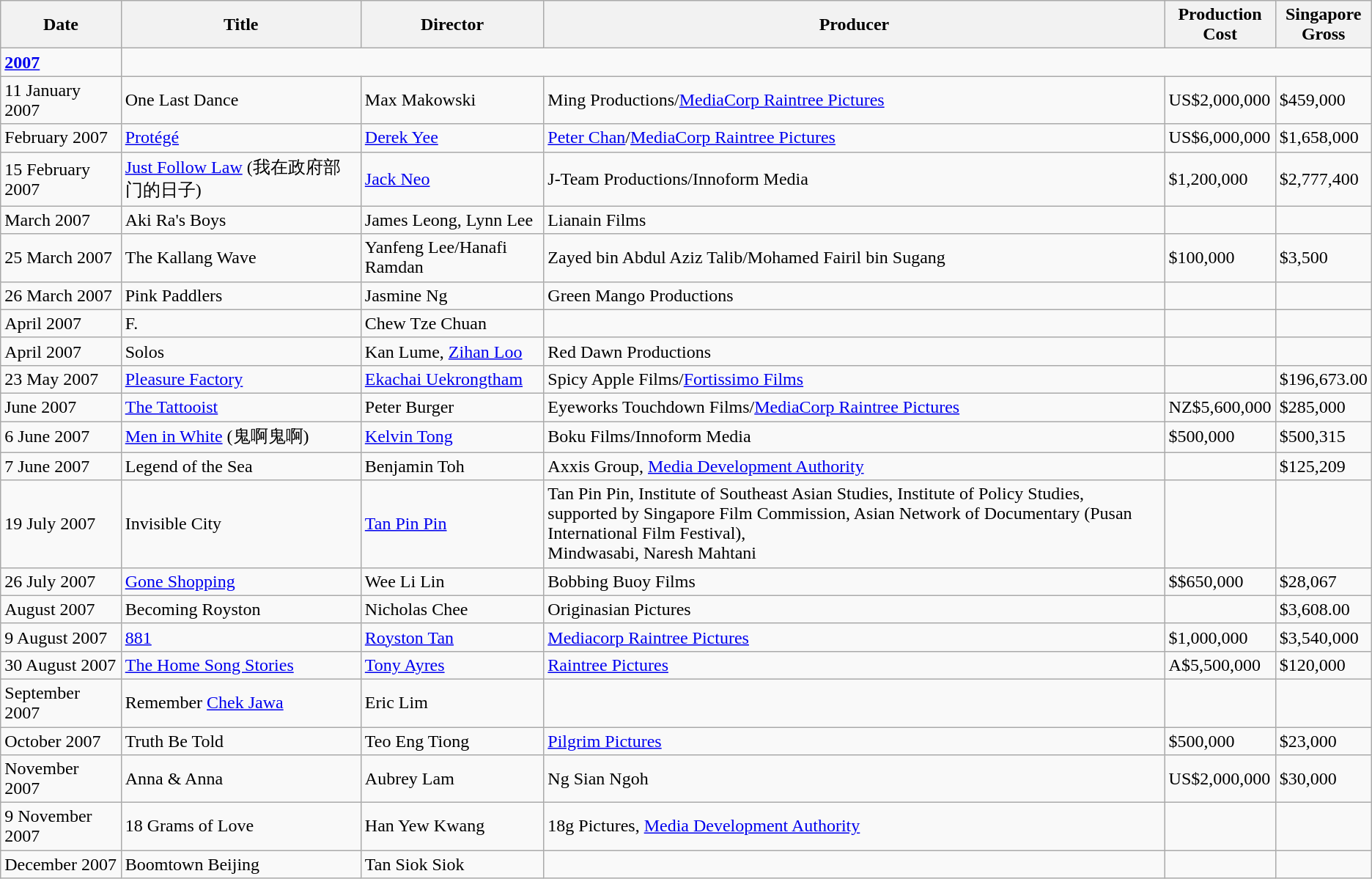<table class="wikitable sortable">
<tr>
<th>Date</th>
<th>Title</th>
<th>Director</th>
<th>Producer</th>
<th>Production<br> Cost</th>
<th>Singapore<br> Gross</th>
</tr>
<tr>
<td><strong><a href='#'>2007</a></strong></td>
</tr>
<tr>
<td>11 January 2007</td>
<td>One Last Dance</td>
<td>Max Makowski</td>
<td>Ming Productions/<a href='#'>MediaCorp Raintree Pictures</a></td>
<td>US$2,000,000</td>
<td>$459,000</td>
</tr>
<tr>
<td>February 2007</td>
<td><a href='#'>Protégé</a></td>
<td><a href='#'>Derek Yee</a></td>
<td><a href='#'>Peter Chan</a>/<a href='#'>MediaCorp Raintree Pictures</a></td>
<td>US$6,000,000</td>
<td>$1,658,000</td>
</tr>
<tr>
<td>15 February 2007</td>
<td><a href='#'>Just Follow Law</a> (我在政府部门的日子)</td>
<td><a href='#'>Jack Neo</a></td>
<td>J-Team Productions/Innoform Media</td>
<td>$1,200,000</td>
<td>$2,777,400</td>
</tr>
<tr>
<td>March 2007</td>
<td>Aki Ra's Boys</td>
<td>James Leong, Lynn Lee</td>
<td>Lianain Films</td>
<td></td>
<td></td>
</tr>
<tr>
<td>25 March 2007</td>
<td>The Kallang Wave</td>
<td>Yanfeng Lee/Hanafi Ramdan</td>
<td>Zayed bin Abdul Aziz Talib/Mohamed Fairil bin Sugang</td>
<td>$100,000</td>
<td>$3,500</td>
</tr>
<tr>
<td>26 March 2007</td>
<td>Pink Paddlers</td>
<td>Jasmine Ng</td>
<td>Green Mango Productions</td>
<td></td>
<td></td>
</tr>
<tr>
<td>April 2007</td>
<td>F.</td>
<td>Chew Tze Chuan</td>
<td></td>
<td></td>
<td></td>
</tr>
<tr>
<td>April 2007</td>
<td>Solos</td>
<td>Kan Lume, <a href='#'>Zihan Loo</a></td>
<td>Red Dawn Productions</td>
<td></td>
<td></td>
</tr>
<tr>
<td>23 May 2007</td>
<td><a href='#'>Pleasure Factory</a></td>
<td><a href='#'>Ekachai Uekrongtham</a></td>
<td>Spicy Apple Films/<a href='#'>Fortissimo Films</a></td>
<td></td>
<td>$196,673.00</td>
</tr>
<tr>
<td>June 2007</td>
<td><a href='#'>The Tattooist</a></td>
<td>Peter Burger</td>
<td>Eyeworks Touchdown Films/<a href='#'>MediaCorp Raintree Pictures</a></td>
<td>NZ$5,600,000</td>
<td>$285,000</td>
</tr>
<tr>
<td>6 June 2007</td>
<td><a href='#'>Men in White</a> (鬼啊鬼啊)</td>
<td><a href='#'>Kelvin Tong</a></td>
<td>Boku Films/Innoform Media</td>
<td>$500,000</td>
<td>$500,315</td>
</tr>
<tr>
<td>7 June 2007</td>
<td>Legend of the Sea</td>
<td>Benjamin Toh</td>
<td>Axxis Group, <a href='#'>Media Development Authority</a></td>
<td></td>
<td>$125,209</td>
</tr>
<tr>
<td>19 July 2007</td>
<td>Invisible City</td>
<td><a href='#'>Tan Pin Pin</a></td>
<td>Tan Pin Pin, Institute of Southeast Asian Studies, Institute of Policy Studies, <br>supported by Singapore Film Commission, Asian Network of Documentary (Pusan International Film Festival), <br>Mindwasabi, Naresh Mahtani</td>
<td></td>
<td></td>
</tr>
<tr>
<td>26 July 2007</td>
<td><a href='#'>Gone Shopping</a></td>
<td>Wee Li Lin</td>
<td>Bobbing Buoy Films</td>
<td>$$650,000</td>
<td>$28,067</td>
</tr>
<tr>
<td>August 2007</td>
<td>Becoming Royston</td>
<td>Nicholas Chee</td>
<td>Originasian Pictures</td>
<td></td>
<td>$3,608.00</td>
</tr>
<tr>
<td>9 August 2007</td>
<td><a href='#'>881</a></td>
<td><a href='#'>Royston Tan</a></td>
<td><a href='#'>Mediacorp Raintree Pictures</a></td>
<td>$1,000,000</td>
<td>$3,540,000</td>
</tr>
<tr>
<td>30 August 2007</td>
<td><a href='#'>The Home Song Stories</a></td>
<td><a href='#'>Tony Ayres</a></td>
<td><a href='#'>Raintree Pictures</a></td>
<td>A$5,500,000</td>
<td>$120,000</td>
</tr>
<tr>
<td>September 2007</td>
<td>Remember <a href='#'>Chek Jawa</a></td>
<td>Eric Lim</td>
<td></td>
<td></td>
<td></td>
</tr>
<tr>
<td>October 2007</td>
<td>Truth Be Told</td>
<td>Teo Eng Tiong</td>
<td><a href='#'>Pilgrim Pictures</a></td>
<td>$500,000</td>
<td>$23,000</td>
</tr>
<tr>
<td>November 2007</td>
<td>Anna & Anna</td>
<td>Aubrey Lam</td>
<td>Ng Sian Ngoh</td>
<td>US$2,000,000</td>
<td>$30,000</td>
</tr>
<tr>
<td>9 November 2007</td>
<td>18 Grams of Love</td>
<td>Han Yew Kwang</td>
<td>18g Pictures, <a href='#'>Media Development Authority</a></td>
<td></td>
<td></td>
</tr>
<tr>
<td>December 2007</td>
<td>Boomtown Beijing</td>
<td>Tan Siok Siok</td>
<td></td>
<td></td>
<td></td>
</tr>
</table>
